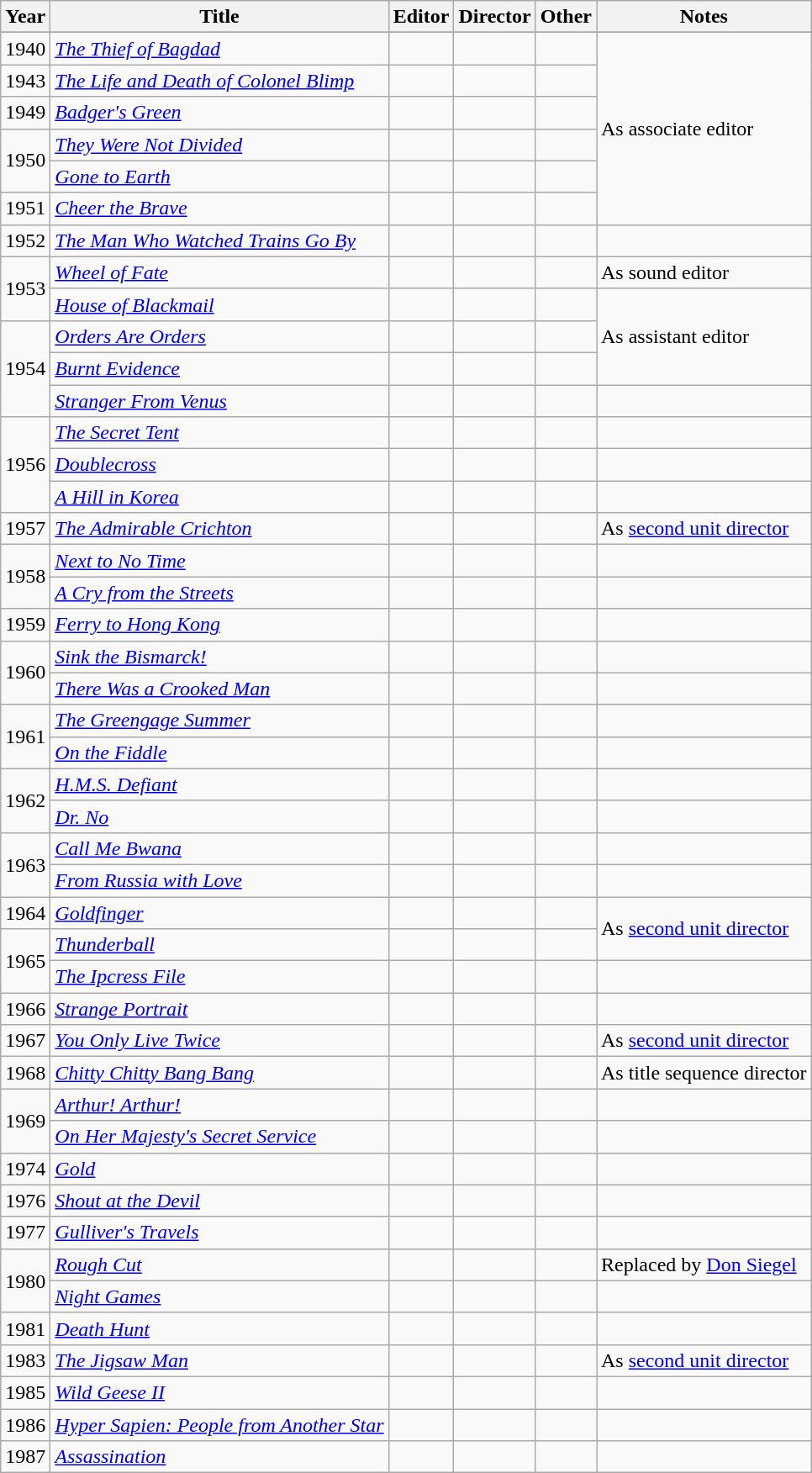<table class="wikitable sortable">
<tr>
<th>Year</th>
<th>Title</th>
<th>Editor</th>
<th>Director</th>
<th>Other</th>
<th class="unsortable">Notes</th>
</tr>
<tr>
</tr>
<tr>
<td>1940</td>
<td><a href='#'><em>The Thief of Bagdad</em></a></td>
<td></td>
<td></td>
<td></td>
<td rowspan="6">As associate editor</td>
</tr>
<tr>
<td>1943</td>
<td><em><a href='#'>The Life and Death of Colonel Blimp</a></em></td>
<td></td>
<td></td>
<td></td>
</tr>
<tr>
<td>1949</td>
<td><a href='#'><em>Badger's Green</em></a></td>
<td></td>
<td></td>
<td></td>
</tr>
<tr>
<td rowspan="2">1950</td>
<td><em><a href='#'>They Were Not Divided</a></em></td>
<td></td>
<td></td>
<td></td>
</tr>
<tr>
<td><a href='#'><em>Gone to Earth</em></a></td>
<td></td>
<td></td>
<td></td>
</tr>
<tr>
<td>1951</td>
<td><em><a href='#'>Cheer the Brave</a></em></td>
<td></td>
<td></td>
<td></td>
</tr>
<tr>
<td>1952</td>
<td><em><a href='#'>The Man Who Watched Trains Go By</a></em></td>
<td></td>
<td></td>
<td></td>
<td></td>
</tr>
<tr>
<td rowspan="2">1953</td>
<td><a href='#'><em>Wheel of Fate</em></a></td>
<td></td>
<td></td>
<td></td>
<td>As sound editor</td>
</tr>
<tr>
<td><em><a href='#'>House of Blackmail</a></em></td>
<td></td>
<td></td>
<td></td>
<td rowspan="3">As assistant editor</td>
</tr>
<tr>
<td rowspan="3">1954</td>
<td><em><a href='#'>Orders Are Orders</a></em></td>
<td></td>
<td></td>
<td></td>
</tr>
<tr>
<td><em><a href='#'>Burnt Evidence</a></em></td>
<td></td>
<td></td>
<td></td>
</tr>
<tr>
<td><em><a href='#'>Stranger From Venus</a></em></td>
<td></td>
<td></td>
<td></td>
<td></td>
</tr>
<tr>
<td rowspan="3">1956</td>
<td><em><a href='#'>The Secret Tent</a></em></td>
<td></td>
<td></td>
<td></td>
<td></td>
</tr>
<tr>
<td><em><a href='#'>Doublecross</a></em></td>
<td></td>
<td></td>
<td></td>
<td></td>
</tr>
<tr>
<td><em><a href='#'>A Hill in Korea</a></em></td>
<td></td>
<td></td>
<td></td>
<td></td>
</tr>
<tr>
<td>1957</td>
<td><em><a href='#'>The Admirable Crichton</a></em></td>
<td></td>
<td></td>
<td></td>
<td>As <a href='#'>second unit director</a></td>
</tr>
<tr>
<td rowspan="2">1958</td>
<td><em><a href='#'>Next to No Time</a></em></td>
<td></td>
<td></td>
<td></td>
<td></td>
</tr>
<tr>
<td><em><a href='#'>A Cry from the Streets</a></em></td>
<td></td>
<td></td>
<td></td>
<td></td>
</tr>
<tr>
<td>1959</td>
<td><em><a href='#'>Ferry to Hong Kong</a></em></td>
<td></td>
<td></td>
<td></td>
<td></td>
</tr>
<tr>
<td rowspan="2">1960</td>
<td><em><a href='#'>Sink the Bismarck!</a></em></td>
<td></td>
<td></td>
<td></td>
<td></td>
</tr>
<tr>
<td><em><a href='#'>There Was a Crooked Man</a></em></td>
<td></td>
<td></td>
<td></td>
<td></td>
</tr>
<tr>
<td rowspan="2">1961</td>
<td><em><a href='#'>The Greengage Summer</a></em></td>
<td></td>
<td></td>
<td></td>
<td></td>
</tr>
<tr>
<td><em><a href='#'>On the Fiddle</a></em></td>
<td></td>
<td></td>
<td></td>
<td></td>
</tr>
<tr>
<td rowspan="2">1962</td>
<td><em><a href='#'>H.M.S. Defiant</a></em></td>
<td></td>
<td></td>
<td></td>
<td></td>
</tr>
<tr>
<td><em><a href='#'>Dr. No</a></em></td>
<td></td>
<td></td>
<td></td>
<td></td>
</tr>
<tr>
<td rowspan="2">1963</td>
<td><em><a href='#'>Call Me Bwana</a></em></td>
<td></td>
<td></td>
<td></td>
<td></td>
</tr>
<tr>
<td><em><a href='#'>From Russia with Love</a></em></td>
<td></td>
<td></td>
<td></td>
<td></td>
</tr>
<tr>
<td>1964</td>
<td><em><a href='#'>Goldfinger</a></em></td>
<td></td>
<td></td>
<td></td>
<td rowspan="2">As <a href='#'>second unit director</a></td>
</tr>
<tr>
<td rowspan="2">1965</td>
<td><em><a href='#'>Thunderball</a></em></td>
<td></td>
<td></td>
<td></td>
</tr>
<tr>
<td><em><a href='#'>The Ipcress File</a></em></td>
<td></td>
<td></td>
<td></td>
<td></td>
</tr>
<tr>
<td>1966</td>
<td><em><a href='#'>Strange Portrait</a></em></td>
<td></td>
<td></td>
<td></td>
<td></td>
</tr>
<tr>
<td>1967</td>
<td><em><a href='#'>You Only Live Twice</a></em></td>
<td></td>
<td></td>
<td></td>
<td>As <a href='#'>second unit director</a></td>
</tr>
<tr>
<td>1968</td>
<td><em><a href='#'>Chitty Chitty Bang Bang</a></em></td>
<td></td>
<td></td>
<td></td>
<td>As title sequence director</td>
</tr>
<tr>
<td rowspan="2">1969</td>
<td><em><a href='#'>Arthur! Arthur!</a></em></td>
<td></td>
<td></td>
<td></td>
<td></td>
</tr>
<tr>
<td><em><a href='#'>On Her Majesty's Secret Service</a></em></td>
<td></td>
<td></td>
<td></td>
<td></td>
</tr>
<tr>
<td>1974</td>
<td><em><a href='#'>Gold</a></em></td>
<td></td>
<td></td>
<td></td>
<td></td>
</tr>
<tr>
<td>1976</td>
<td><em><a href='#'>Shout at the Devil</a></em></td>
<td></td>
<td></td>
<td></td>
<td></td>
</tr>
<tr>
<td>1977</td>
<td><a href='#'><em>Gulliver's Travels</em></a></td>
<td></td>
<td></td>
<td></td>
<td></td>
</tr>
<tr>
<td rowspan="2">1980</td>
<td><a href='#'><em>Rough Cut</em></a></td>
<td></td>
<td></td>
<td></td>
<td>Replaced by <a href='#'>Don Siegel</a></td>
</tr>
<tr>
<td><em><a href='#'>Night Games</a></em></td>
<td></td>
<td></td>
<td></td>
<td></td>
</tr>
<tr>
<td>1981</td>
<td><em><a href='#'>Death Hunt</a></em></td>
<td></td>
<td></td>
<td></td>
<td></td>
</tr>
<tr>
<td>1983</td>
<td><a href='#'><em>The Jigsaw Man</em></a></td>
<td></td>
<td></td>
<td></td>
<td>As <a href='#'>second unit director</a></td>
</tr>
<tr>
<td>1985</td>
<td><em><a href='#'>Wild Geese II</a></em></td>
<td></td>
<td></td>
<td></td>
<td></td>
</tr>
<tr>
<td>1986</td>
<td><em><a href='#'>Hyper Sapien: People from Another Star</a></em></td>
<td></td>
<td></td>
<td></td>
<td></td>
</tr>
<tr>
<td>1987</td>
<td><em><a href='#'>Assassination</a></em></td>
<td></td>
<td></td>
<td></td>
<td></td>
</tr>
</table>
